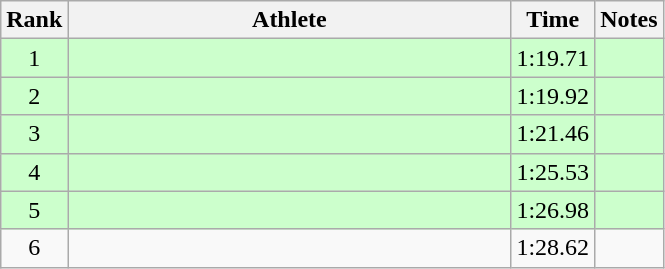<table class="wikitable" style="text-align:center">
<tr>
<th>Rank</th>
<th Style="width:18em">Athlete</th>
<th>Time</th>
<th>Notes</th>
</tr>
<tr style="background:#cfc">
<td>1</td>
<td style="text-align:left"></td>
<td>1:19.71</td>
<td></td>
</tr>
<tr style="background:#cfc">
<td>2</td>
<td style="text-align:left"></td>
<td>1:19.92</td>
<td></td>
</tr>
<tr style="background:#cfc">
<td>3</td>
<td style="text-align:left"></td>
<td>1:21.46</td>
<td></td>
</tr>
<tr style="background:#cfc">
<td>4</td>
<td style="text-align:left"></td>
<td>1:25.53</td>
<td></td>
</tr>
<tr style="background:#cfc">
<td>5</td>
<td style="text-align:left"></td>
<td>1:26.98</td>
<td></td>
</tr>
<tr>
<td>6</td>
<td style="text-align:left"></td>
<td>1:28.62</td>
<td></td>
</tr>
</table>
